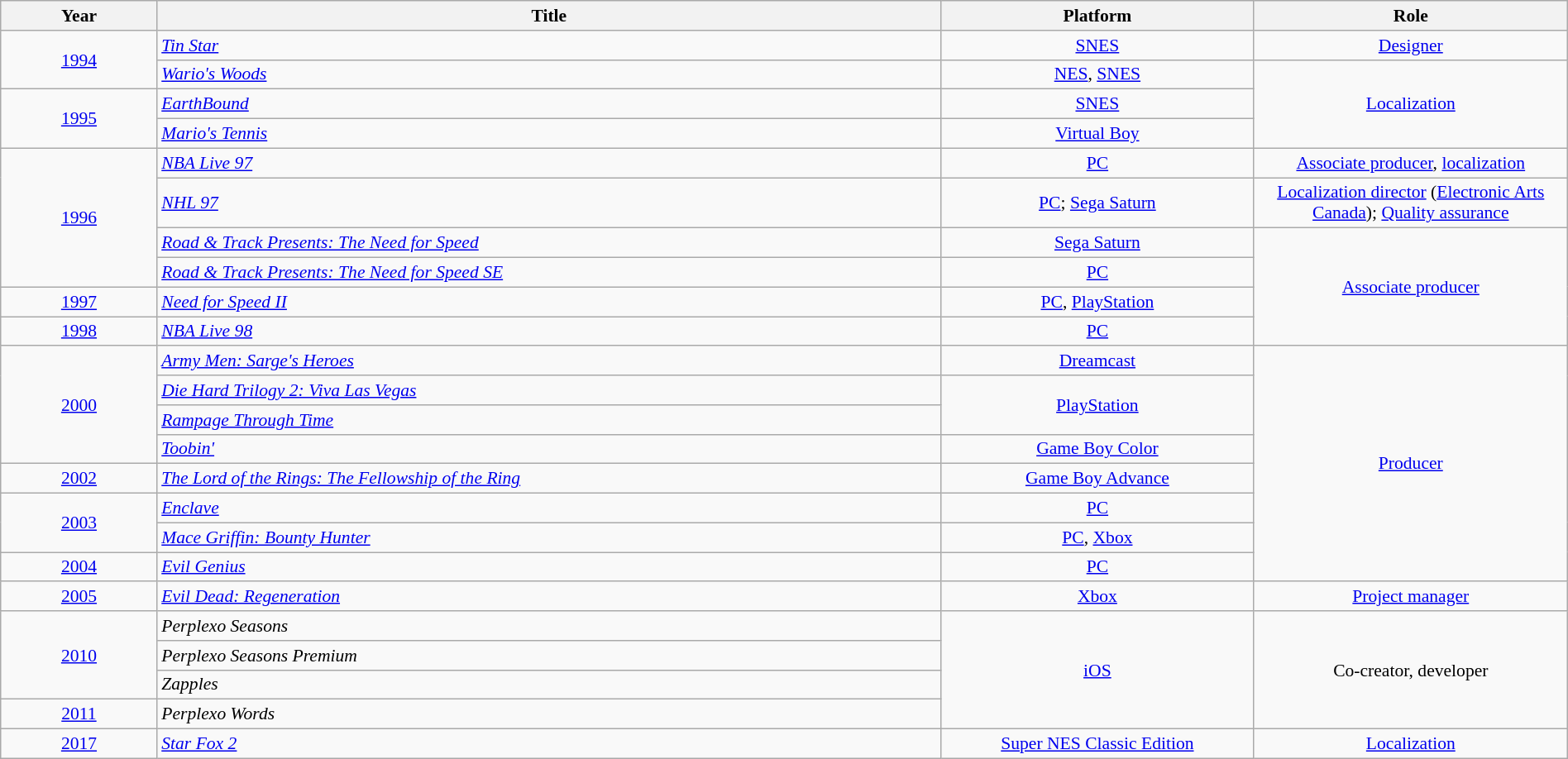<table class="wikitable plainrowheaders sortable" style="font-size:90%;text-align:center;width:100%;">
<tr>
<th scope="col" width="10%" >Year</th>
<th scope="col" width="50%" >Title</th>
<th scope="col" width="20%" >Platform</th>
<th scope="col" width="30%" >Role</th>
</tr>
<tr>
<td scope"row" rowspan="2"><a href='#'>1994</a></td>
<td style="text-align:left;"><em><a href='#'>Tin Star</a></em></td>
<td><a href='#'>SNES</a></td>
<td><a href='#'>Designer</a></td>
</tr>
<tr>
<td style="text-align:left;"><em><a href='#'>Wario's Woods</a></em></td>
<td><a href='#'>NES</a>, <a href='#'>SNES</a></td>
<td rowspan="3"><a href='#'>Localization</a></td>
</tr>
<tr>
<td scope"row" rowspan="2"><a href='#'>1995</a></td>
<td style="text-align:left;"><em><a href='#'>EarthBound</a></em></td>
<td><a href='#'>SNES</a></td>
</tr>
<tr>
<td style="text-align:left;"><em><a href='#'>Mario's Tennis</a></em></td>
<td><a href='#'>Virtual Boy</a></td>
</tr>
<tr>
<td scope"row" rowspan="4"><a href='#'>1996</a></td>
<td style="text-align:left;"><em><a href='#'>NBA Live 97</a></em></td>
<td><a href='#'>PC</a></td>
<td><a href='#'>Associate producer</a>, <a href='#'>localization</a></td>
</tr>
<tr>
<td style="text-align:left;"><em><a href='#'>NHL 97</a></em></td>
<td><a href='#'>PC</a>; <a href='#'>Sega Saturn</a></td>
<td><a href='#'>Localization director</a> (<a href='#'>Electronic Arts Canada</a>); <a href='#'>Quality assurance</a></td>
</tr>
<tr>
<td style="text-align:left;"><em><a href='#'>Road & Track Presents: The Need for Speed</a></em></td>
<td><a href='#'>Sega Saturn</a></td>
<td rowspan="4"><a href='#'>Associate producer</a></td>
</tr>
<tr>
<td style="text-align:left;"><em><a href='#'>Road & Track Presents: The Need for Speed SE</a></em></td>
<td><a href='#'>PC</a></td>
</tr>
<tr>
<td scope"row"><a href='#'>1997</a></td>
<td style="text-align:left;"><em><a href='#'>Need for Speed II</a></em></td>
<td><a href='#'>PC</a>, <a href='#'>PlayStation</a></td>
</tr>
<tr>
<td scope"row"><a href='#'>1998</a></td>
<td style="text-align:left;"><em><a href='#'>NBA Live 98</a></em></td>
<td><a href='#'>PC</a></td>
</tr>
<tr>
<td scope"row" rowspan="4"><a href='#'>2000</a></td>
<td style="text-align:left;"><em><a href='#'>Army Men: Sarge's Heroes</a></em></td>
<td><a href='#'>Dreamcast</a></td>
<td rowspan="8"><a href='#'>Producer</a></td>
</tr>
<tr>
<td style="text-align:left;"><em><a href='#'>Die Hard Trilogy 2: Viva Las Vegas</a></em></td>
<td rowspan="2"><a href='#'>PlayStation</a></td>
</tr>
<tr>
<td style="text-align:left;"><em><a href='#'>Rampage Through Time</a></em></td>
</tr>
<tr>
<td style="text-align:left;"><em><a href='#'>Toobin'</a></em></td>
<td><a href='#'>Game Boy Color</a></td>
</tr>
<tr>
<td scope"row"><a href='#'>2002</a></td>
<td style="text-align:left;"><em><a href='#'>The Lord of the Rings: The Fellowship of the Ring</a></em></td>
<td><a href='#'>Game Boy Advance</a></td>
</tr>
<tr>
<td scope"row" rowspan="2"><a href='#'>2003</a></td>
<td style="text-align:left;"><em><a href='#'>Enclave</a></em></td>
<td><a href='#'>PC</a></td>
</tr>
<tr>
<td style="text-align:left;"><em><a href='#'>Mace Griffin: Bounty Hunter</a></em></td>
<td><a href='#'>PC</a>, <a href='#'>Xbox</a></td>
</tr>
<tr>
<td scope"row"><a href='#'>2004</a></td>
<td style="text-align:left;"><em><a href='#'>Evil Genius</a></em></td>
<td><a href='#'>PC</a></td>
</tr>
<tr>
<td scope"row"><a href='#'>2005</a></td>
<td style="text-align:left;"><em><a href='#'>Evil Dead: Regeneration</a></em></td>
<td><a href='#'>Xbox</a></td>
<td><a href='#'>Project manager</a></td>
</tr>
<tr>
<td scope"row" rowspan="3"><a href='#'>2010</a></td>
<td style="text-align:left;"><em>Perplexo Seasons</em></td>
<td rowspan="4"><a href='#'>iOS</a></td>
<td rowspan="4">Co-creator, developer</td>
</tr>
<tr>
<td style="text-align:left;"><em>Perplexo Seasons Premium</em></td>
</tr>
<tr>
<td style="text-align:left;"><em>Zapples</em></td>
</tr>
<tr>
<td scope"row"><a href='#'>2011</a></td>
<td style="text-align:left;"><em>Perplexo Words</em></td>
</tr>
<tr>
<td scope"row" rowspan="2"><a href='#'>2017</a></td>
<td style="text-align:left;"><em><a href='#'>Star Fox 2</a></em></td>
<td><a href='#'>Super NES Classic Edition</a></td>
<td rowspan="3"><a href='#'>Localization</a></td>
</tr>
</table>
